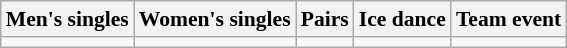<table class="wikitable sortable" style="font-size:90%;">
<tr>
<th>Men's singles</th>
<th>Women's singles</th>
<th>Pairs</th>
<th>Ice dance</th>
<th>Team event</th>
</tr>
<tr>
<td></td>
<td></td>
<td></td>
<td></td>
<td></td>
</tr>
</table>
